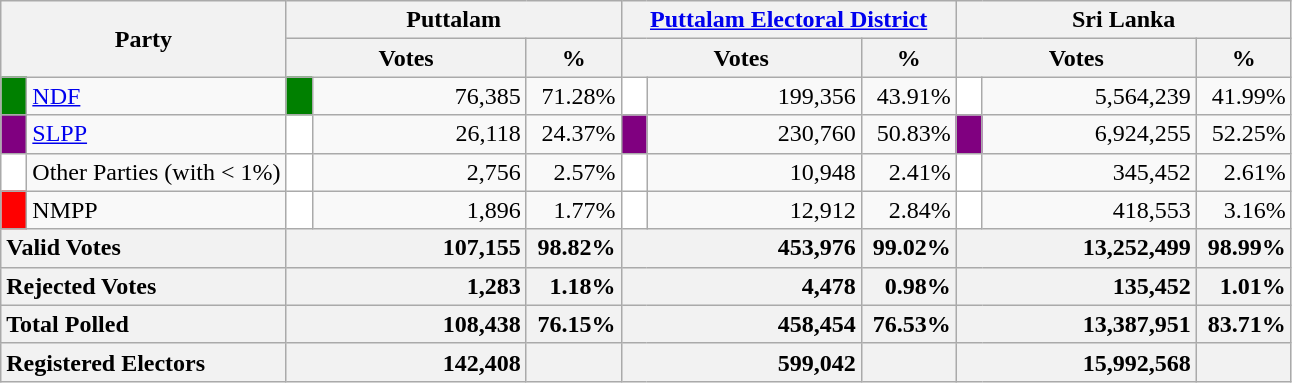<table class="wikitable">
<tr>
<th colspan="2" width="144px"rowspan="2">Party</th>
<th colspan="3" width="216px">Puttalam</th>
<th colspan="3" width="216px"><a href='#'>Puttalam Electoral District</a></th>
<th colspan="3" width="216px">Sri Lanka</th>
</tr>
<tr>
<th colspan="2" width="144px">Votes</th>
<th>%</th>
<th colspan="2" width="144px">Votes</th>
<th>%</th>
<th colspan="2" width="144px">Votes</th>
<th>%</th>
</tr>
<tr>
<td style="background-color:green;" width="10px"></td>
<td style="text-align:left;"><a href='#'>NDF</a></td>
<td style="background-color:green;" width="10px"></td>
<td style="text-align:right;">76,385</td>
<td style="text-align:right;">71.28%</td>
<td style="background-color:white;" width="10px"></td>
<td style="text-align:right;">199,356</td>
<td style="text-align:right;">43.91%</td>
<td style="background-color:white;" width="10px"></td>
<td style="text-align:right;">5,564,239</td>
<td style="text-align:right;">41.99%</td>
</tr>
<tr>
<td style="background-color:purple;" width="10px"></td>
<td style="text-align:left;"><a href='#'>SLPP</a></td>
<td style="background-color:white;" width="10px"></td>
<td style="text-align:right;">26,118</td>
<td style="text-align:right;">24.37%</td>
<td style="background-color:purple;" width="10px"></td>
<td style="text-align:right;">230,760</td>
<td style="text-align:right;">50.83%</td>
<td style="background-color:purple;" width="10px"></td>
<td style="text-align:right;">6,924,255</td>
<td style="text-align:right;">52.25%</td>
</tr>
<tr>
<td style="background-color:white;" width="10px"></td>
<td style="text-align:left;">Other Parties (with < 1%)</td>
<td style="background-color:white;" width="10px"></td>
<td style="text-align:right;">2,756</td>
<td style="text-align:right;">2.57%</td>
<td style="background-color:white;" width="10px"></td>
<td style="text-align:right;">10,948</td>
<td style="text-align:right;">2.41%</td>
<td style="background-color:white;" width="10px"></td>
<td style="text-align:right;">345,452</td>
<td style="text-align:right;">2.61%</td>
</tr>
<tr>
<td style="background-color:red;" width="10px"></td>
<td style="text-align:left;">NMPP</td>
<td style="background-color:white;" width="10px"></td>
<td style="text-align:right;">1,896</td>
<td style="text-align:right;">1.77%</td>
<td style="background-color:white;" width="10px"></td>
<td style="text-align:right;">12,912</td>
<td style="text-align:right;">2.84%</td>
<td style="background-color:white;" width="10px"></td>
<td style="text-align:right;">418,553</td>
<td style="text-align:right;">3.16%</td>
</tr>
<tr>
<th colspan="2" width="144px"style="text-align:left;">Valid Votes</th>
<th style="text-align:right;"colspan="2" width="144px">107,155</th>
<th style="text-align:right;">98.82%</th>
<th style="text-align:right;"colspan="2" width="144px">453,976</th>
<th style="text-align:right;">99.02%</th>
<th style="text-align:right;"colspan="2" width="144px">13,252,499</th>
<th style="text-align:right;">98.99%</th>
</tr>
<tr>
<th colspan="2" width="144px"style="text-align:left;">Rejected Votes</th>
<th style="text-align:right;"colspan="2" width="144px">1,283</th>
<th style="text-align:right;">1.18%</th>
<th style="text-align:right;"colspan="2" width="144px">4,478</th>
<th style="text-align:right;">0.98%</th>
<th style="text-align:right;"colspan="2" width="144px">135,452</th>
<th style="text-align:right;">1.01%</th>
</tr>
<tr>
<th colspan="2" width="144px"style="text-align:left;">Total Polled</th>
<th style="text-align:right;"colspan="2" width="144px">108,438</th>
<th style="text-align:right;">76.15%</th>
<th style="text-align:right;"colspan="2" width="144px">458,454</th>
<th style="text-align:right;">76.53%</th>
<th style="text-align:right;"colspan="2" width="144px">13,387,951</th>
<th style="text-align:right;">83.71%</th>
</tr>
<tr>
<th colspan="2" width="144px"style="text-align:left;">Registered Electors</th>
<th style="text-align:right;"colspan="2" width="144px">142,408</th>
<th></th>
<th style="text-align:right;"colspan="2" width="144px">599,042</th>
<th></th>
<th style="text-align:right;"colspan="2" width="144px">15,992,568</th>
<th></th>
</tr>
</table>
